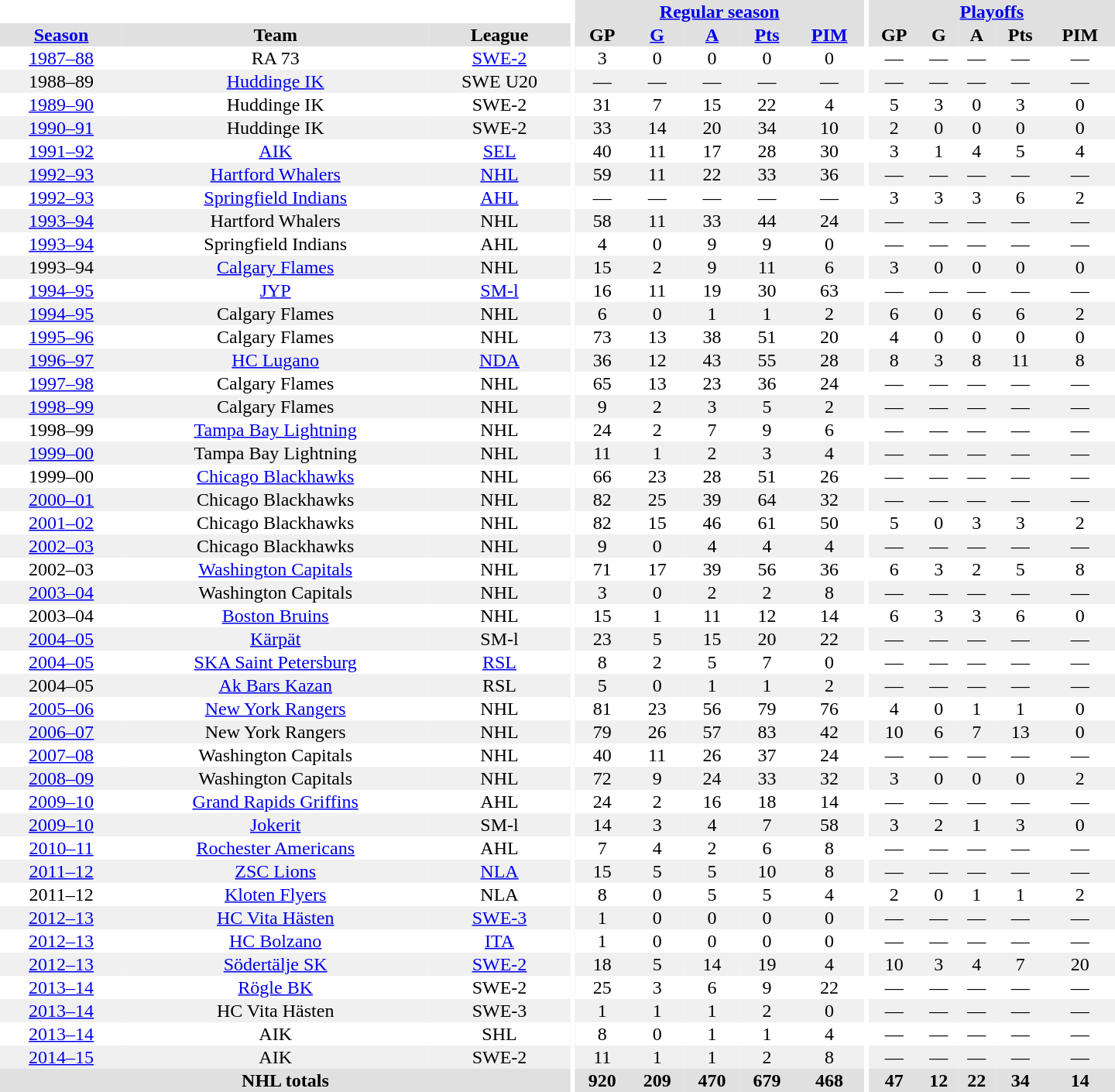<table border="0" cellpadding="1" cellspacing="0" style="text-align:center; width:60em">
<tr bgcolor="#e0e0e0">
<th colspan="3" bgcolor="#ffffff"></th>
<th rowspan="100" bgcolor="#ffffff"></th>
<th colspan="5"><a href='#'>Regular season</a></th>
<th rowspan="100" bgcolor="#ffffff"></th>
<th colspan="5"><a href='#'>Playoffs</a></th>
</tr>
<tr bgcolor="#e0e0e0">
<th><a href='#'>Season</a></th>
<th>Team</th>
<th>League</th>
<th>GP</th>
<th><a href='#'>G</a></th>
<th><a href='#'>A</a></th>
<th><a href='#'>Pts</a></th>
<th><a href='#'>PIM</a></th>
<th>GP</th>
<th>G</th>
<th>A</th>
<th>Pts</th>
<th>PIM</th>
</tr>
<tr>
<td><a href='#'>1987–88</a></td>
<td>RA 73</td>
<td><a href='#'>SWE-2</a></td>
<td>3</td>
<td>0</td>
<td>0</td>
<td>0</td>
<td>0</td>
<td>—</td>
<td>—</td>
<td>—</td>
<td>—</td>
<td>—</td>
</tr>
<tr bgcolor="#f0f0f0">
<td>1988–89</td>
<td><a href='#'>Huddinge IK</a></td>
<td>SWE U20</td>
<td>—</td>
<td>—</td>
<td>—</td>
<td>—</td>
<td>—</td>
<td>—</td>
<td>—</td>
<td>—</td>
<td>—</td>
<td>—</td>
</tr>
<tr>
<td><a href='#'>1989–90</a></td>
<td>Huddinge IK</td>
<td>SWE-2</td>
<td>31</td>
<td>7</td>
<td>15</td>
<td>22</td>
<td>4</td>
<td>5</td>
<td>3</td>
<td>0</td>
<td>3</td>
<td>0</td>
</tr>
<tr bgcolor="#f0f0f0">
<td><a href='#'>1990–91</a></td>
<td>Huddinge IK</td>
<td>SWE-2</td>
<td>33</td>
<td>14</td>
<td>20</td>
<td>34</td>
<td>10</td>
<td>2</td>
<td>0</td>
<td>0</td>
<td>0</td>
<td>0</td>
</tr>
<tr>
<td><a href='#'>1991–92</a></td>
<td><a href='#'>AIK</a></td>
<td><a href='#'>SEL</a></td>
<td>40</td>
<td>11</td>
<td>17</td>
<td>28</td>
<td>30</td>
<td>3</td>
<td>1</td>
<td>4</td>
<td>5</td>
<td>4</td>
</tr>
<tr bgcolor="#f0f0f0">
<td><a href='#'>1992–93</a></td>
<td><a href='#'>Hartford Whalers</a></td>
<td><a href='#'>NHL</a></td>
<td>59</td>
<td>11</td>
<td>22</td>
<td>33</td>
<td>36</td>
<td>—</td>
<td>—</td>
<td>—</td>
<td>—</td>
<td>—</td>
</tr>
<tr>
<td><a href='#'>1992–93</a></td>
<td><a href='#'>Springfield Indians</a></td>
<td><a href='#'>AHL</a></td>
<td>—</td>
<td>—</td>
<td>—</td>
<td>—</td>
<td>—</td>
<td>3</td>
<td>3</td>
<td>3</td>
<td>6</td>
<td>2</td>
</tr>
<tr bgcolor="#f0f0f0">
<td><a href='#'>1993–94</a></td>
<td>Hartford Whalers</td>
<td>NHL</td>
<td>58</td>
<td>11</td>
<td>33</td>
<td>44</td>
<td>24</td>
<td>—</td>
<td>—</td>
<td>—</td>
<td>—</td>
<td>—</td>
</tr>
<tr>
<td><a href='#'>1993–94</a></td>
<td>Springfield Indians</td>
<td>AHL</td>
<td>4</td>
<td>0</td>
<td>9</td>
<td>9</td>
<td>0</td>
<td>—</td>
<td>—</td>
<td>—</td>
<td>—</td>
<td>—</td>
</tr>
<tr bgcolor="#f0f0f0">
<td>1993–94</td>
<td><a href='#'>Calgary Flames</a></td>
<td>NHL</td>
<td>15</td>
<td>2</td>
<td>9</td>
<td>11</td>
<td>6</td>
<td>3</td>
<td>0</td>
<td>0</td>
<td>0</td>
<td>0</td>
</tr>
<tr>
<td><a href='#'>1994–95</a></td>
<td><a href='#'>JYP</a></td>
<td><a href='#'>SM-l</a></td>
<td>16</td>
<td>11</td>
<td>19</td>
<td>30</td>
<td>63</td>
<td>—</td>
<td>—</td>
<td>—</td>
<td>—</td>
<td>—</td>
</tr>
<tr bgcolor="#f0f0f0">
<td><a href='#'>1994–95</a></td>
<td>Calgary Flames</td>
<td>NHL</td>
<td>6</td>
<td>0</td>
<td>1</td>
<td>1</td>
<td>2</td>
<td>6</td>
<td>0</td>
<td>6</td>
<td>6</td>
<td>2</td>
</tr>
<tr>
<td><a href='#'>1995–96</a></td>
<td>Calgary Flames</td>
<td>NHL</td>
<td>73</td>
<td>13</td>
<td>38</td>
<td>51</td>
<td>20</td>
<td>4</td>
<td>0</td>
<td>0</td>
<td>0</td>
<td>0</td>
</tr>
<tr bgcolor="#f0f0f0">
<td><a href='#'>1996–97</a></td>
<td><a href='#'>HC Lugano</a></td>
<td><a href='#'>NDA</a></td>
<td>36</td>
<td>12</td>
<td>43</td>
<td>55</td>
<td>28</td>
<td>8</td>
<td>3</td>
<td>8</td>
<td>11</td>
<td>8</td>
</tr>
<tr>
<td><a href='#'>1997–98</a></td>
<td>Calgary Flames</td>
<td>NHL</td>
<td>65</td>
<td>13</td>
<td>23</td>
<td>36</td>
<td>24</td>
<td>—</td>
<td>—</td>
<td>—</td>
<td>—</td>
<td>—</td>
</tr>
<tr bgcolor="#f0f0f0">
<td><a href='#'>1998–99</a></td>
<td>Calgary Flames</td>
<td>NHL</td>
<td>9</td>
<td>2</td>
<td>3</td>
<td>5</td>
<td>2</td>
<td>—</td>
<td>—</td>
<td>—</td>
<td>—</td>
<td>—</td>
</tr>
<tr>
<td>1998–99</td>
<td><a href='#'>Tampa Bay Lightning</a></td>
<td>NHL</td>
<td>24</td>
<td>2</td>
<td>7</td>
<td>9</td>
<td>6</td>
<td>—</td>
<td>—</td>
<td>—</td>
<td>—</td>
<td>—</td>
</tr>
<tr bgcolor="#f0f0f0">
<td><a href='#'>1999–00</a></td>
<td>Tampa Bay Lightning</td>
<td>NHL</td>
<td>11</td>
<td>1</td>
<td>2</td>
<td>3</td>
<td>4</td>
<td>—</td>
<td>—</td>
<td>—</td>
<td>—</td>
<td>—</td>
</tr>
<tr>
<td>1999–00</td>
<td><a href='#'>Chicago Blackhawks</a></td>
<td>NHL</td>
<td>66</td>
<td>23</td>
<td>28</td>
<td>51</td>
<td>26</td>
<td>—</td>
<td>—</td>
<td>—</td>
<td>—</td>
<td>—</td>
</tr>
<tr bgcolor="#f0f0f0">
<td><a href='#'>2000–01</a></td>
<td>Chicago Blackhawks</td>
<td>NHL</td>
<td>82</td>
<td>25</td>
<td>39</td>
<td>64</td>
<td>32</td>
<td>—</td>
<td>—</td>
<td>—</td>
<td>—</td>
<td>—</td>
</tr>
<tr>
<td><a href='#'>2001–02</a></td>
<td>Chicago Blackhawks</td>
<td>NHL</td>
<td>82</td>
<td>15</td>
<td>46</td>
<td>61</td>
<td>50</td>
<td>5</td>
<td>0</td>
<td>3</td>
<td>3</td>
<td>2</td>
</tr>
<tr bgcolor="#f0f0f0">
<td><a href='#'>2002–03</a></td>
<td>Chicago Blackhawks</td>
<td>NHL</td>
<td>9</td>
<td>0</td>
<td>4</td>
<td>4</td>
<td>4</td>
<td>—</td>
<td>—</td>
<td>—</td>
<td>—</td>
<td>—</td>
</tr>
<tr>
<td>2002–03</td>
<td><a href='#'>Washington Capitals</a></td>
<td>NHL</td>
<td>71</td>
<td>17</td>
<td>39</td>
<td>56</td>
<td>36</td>
<td>6</td>
<td>3</td>
<td>2</td>
<td>5</td>
<td>8</td>
</tr>
<tr bgcolor="#f0f0f0">
<td><a href='#'>2003–04</a></td>
<td>Washington Capitals</td>
<td>NHL</td>
<td>3</td>
<td>0</td>
<td>2</td>
<td>2</td>
<td>8</td>
<td>—</td>
<td>—</td>
<td>—</td>
<td>—</td>
<td>—</td>
</tr>
<tr>
<td>2003–04</td>
<td><a href='#'>Boston Bruins</a></td>
<td>NHL</td>
<td>15</td>
<td>1</td>
<td>11</td>
<td>12</td>
<td>14</td>
<td>6</td>
<td>3</td>
<td>3</td>
<td>6</td>
<td>0</td>
</tr>
<tr bgcolor="#f0f0f0">
<td><a href='#'>2004–05</a></td>
<td><a href='#'>Kärpät</a></td>
<td>SM-l</td>
<td>23</td>
<td>5</td>
<td>15</td>
<td>20</td>
<td>22</td>
<td>—</td>
<td>—</td>
<td>—</td>
<td>—</td>
<td>—</td>
</tr>
<tr>
<td><a href='#'>2004–05</a></td>
<td><a href='#'>SKA Saint Petersburg</a></td>
<td><a href='#'>RSL</a></td>
<td>8</td>
<td>2</td>
<td>5</td>
<td>7</td>
<td>0</td>
<td>—</td>
<td>—</td>
<td>—</td>
<td>—</td>
<td>—</td>
</tr>
<tr bgcolor="#f0f0f0">
<td>2004–05</td>
<td><a href='#'>Ak Bars Kazan</a></td>
<td>RSL</td>
<td>5</td>
<td>0</td>
<td>1</td>
<td>1</td>
<td>2</td>
<td>—</td>
<td>—</td>
<td>—</td>
<td>—</td>
<td>—</td>
</tr>
<tr>
<td><a href='#'>2005–06</a></td>
<td><a href='#'>New York Rangers</a></td>
<td>NHL</td>
<td>81</td>
<td>23</td>
<td>56</td>
<td>79</td>
<td>76</td>
<td>4</td>
<td>0</td>
<td>1</td>
<td>1</td>
<td>0</td>
</tr>
<tr bgcolor="#f0f0f0">
<td><a href='#'>2006–07</a></td>
<td>New York Rangers</td>
<td>NHL</td>
<td>79</td>
<td>26</td>
<td>57</td>
<td>83</td>
<td>42</td>
<td>10</td>
<td>6</td>
<td>7</td>
<td>13</td>
<td>0</td>
</tr>
<tr>
<td><a href='#'>2007–08</a></td>
<td>Washington Capitals</td>
<td>NHL</td>
<td>40</td>
<td>11</td>
<td>26</td>
<td>37</td>
<td>24</td>
<td>—</td>
<td>—</td>
<td>—</td>
<td>—</td>
<td>—</td>
</tr>
<tr bgcolor="#f0f0f0">
<td><a href='#'>2008–09</a></td>
<td>Washington Capitals</td>
<td>NHL</td>
<td>72</td>
<td>9</td>
<td>24</td>
<td>33</td>
<td>32</td>
<td>3</td>
<td>0</td>
<td>0</td>
<td>0</td>
<td>2</td>
</tr>
<tr>
<td><a href='#'>2009–10</a></td>
<td><a href='#'>Grand Rapids Griffins</a></td>
<td>AHL</td>
<td>24</td>
<td>2</td>
<td>16</td>
<td>18</td>
<td>14</td>
<td>—</td>
<td>—</td>
<td>—</td>
<td>—</td>
<td>—</td>
</tr>
<tr bgcolor="#f0f0f0">
<td><a href='#'>2009–10</a></td>
<td><a href='#'>Jokerit</a></td>
<td>SM-l</td>
<td>14</td>
<td>3</td>
<td>4</td>
<td>7</td>
<td>58</td>
<td>3</td>
<td>2</td>
<td>1</td>
<td>3</td>
<td>0</td>
</tr>
<tr>
<td><a href='#'>2010–11</a></td>
<td><a href='#'>Rochester Americans</a></td>
<td>AHL</td>
<td>7</td>
<td>4</td>
<td>2</td>
<td>6</td>
<td>8</td>
<td>—</td>
<td>—</td>
<td>—</td>
<td>—</td>
<td>—</td>
</tr>
<tr bgcolor="#f0f0f0">
<td><a href='#'>2011–12</a></td>
<td><a href='#'>ZSC Lions</a></td>
<td><a href='#'>NLA</a></td>
<td>15</td>
<td>5</td>
<td>5</td>
<td>10</td>
<td>8</td>
<td>—</td>
<td>—</td>
<td>—</td>
<td>—</td>
<td>—</td>
</tr>
<tr>
<td>2011–12</td>
<td><a href='#'>Kloten Flyers</a></td>
<td>NLA</td>
<td>8</td>
<td>0</td>
<td>5</td>
<td>5</td>
<td>4</td>
<td>2</td>
<td>0</td>
<td>1</td>
<td>1</td>
<td>2</td>
</tr>
<tr bgcolor="#f0f0f0">
<td><a href='#'>2012–13</a></td>
<td><a href='#'>HC Vita Hästen</a></td>
<td><a href='#'>SWE-3</a></td>
<td>1</td>
<td>0</td>
<td>0</td>
<td>0</td>
<td>0</td>
<td>—</td>
<td>—</td>
<td>—</td>
<td>—</td>
<td>—</td>
</tr>
<tr>
<td><a href='#'>2012–13</a></td>
<td><a href='#'>HC Bolzano</a></td>
<td><a href='#'>ITA</a></td>
<td>1</td>
<td>0</td>
<td>0</td>
<td>0</td>
<td>0</td>
<td>—</td>
<td>—</td>
<td>—</td>
<td>—</td>
<td>—</td>
</tr>
<tr bgcolor="#f0f0f0">
<td><a href='#'>2012–13</a></td>
<td><a href='#'>Södertälje SK</a></td>
<td><a href='#'>SWE-2</a></td>
<td>18</td>
<td>5</td>
<td>14</td>
<td>19</td>
<td>4</td>
<td>10</td>
<td>3</td>
<td>4</td>
<td>7</td>
<td>20</td>
</tr>
<tr>
<td><a href='#'>2013–14</a></td>
<td><a href='#'>Rögle BK</a></td>
<td>SWE-2</td>
<td>25</td>
<td>3</td>
<td>6</td>
<td>9</td>
<td>22</td>
<td>—</td>
<td>—</td>
<td>—</td>
<td>—</td>
<td>—</td>
</tr>
<tr bgcolor="#f0f0f0">
<td><a href='#'>2013–14</a></td>
<td>HC Vita Hästen</td>
<td>SWE-3</td>
<td>1</td>
<td>1</td>
<td>1</td>
<td>2</td>
<td>0</td>
<td>—</td>
<td>—</td>
<td>—</td>
<td>—</td>
<td>—</td>
</tr>
<tr>
<td><a href='#'>2013–14</a></td>
<td>AIK</td>
<td>SHL</td>
<td>8</td>
<td>0</td>
<td>1</td>
<td>1</td>
<td>4</td>
<td>—</td>
<td>—</td>
<td>—</td>
<td>—</td>
<td>—</td>
</tr>
<tr bgcolor="#f0f0f0">
<td><a href='#'>2014–15</a></td>
<td>AIK</td>
<td>SWE-2</td>
<td>11</td>
<td>1</td>
<td>1</td>
<td>2</td>
<td>8</td>
<td>—</td>
<td>—</td>
<td>—</td>
<td>—</td>
<td>—</td>
</tr>
<tr bgcolor="#e0e0e0">
<th colspan="3">NHL totals</th>
<th>920</th>
<th>209</th>
<th>470</th>
<th>679</th>
<th>468</th>
<th>47</th>
<th>12</th>
<th>22</th>
<th>34</th>
<th>14</th>
</tr>
</table>
